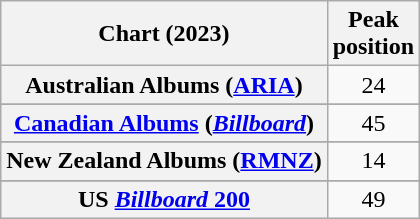<table class="wikitable sortable plainrowheaders" style="text-align:center">
<tr>
<th scope="col">Chart (2023)</th>
<th scope="col">Peak<br>position</th>
</tr>
<tr>
<th scope="row">Australian Albums (<a href='#'>ARIA</a>)</th>
<td>24</td>
</tr>
<tr>
</tr>
<tr>
<th scope="row"><a href='#'>Canadian Albums</a> (<em><a href='#'>Billboard</a></em>)</th>
<td>45</td>
</tr>
<tr>
</tr>
<tr>
</tr>
<tr>
<th scope="row">New Zealand Albums (<a href='#'>RMNZ</a>)</th>
<td>14</td>
</tr>
<tr>
</tr>
<tr>
</tr>
<tr>
</tr>
<tr>
<th scope="row">US <a href='#'><em>Billboard</em> 200</a></th>
<td>49</td>
</tr>
</table>
